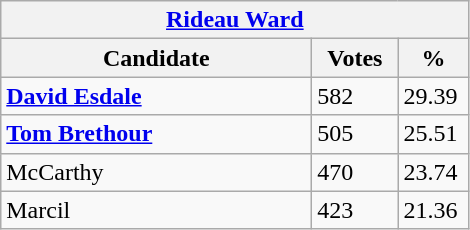<table class="wikitable">
<tr>
<th colspan="3"><a href='#'>Rideau Ward</a></th>
</tr>
<tr>
<th style="width: 200px">Candidate</th>
<th style="width: 50px">Votes</th>
<th style="width: 40px">%</th>
</tr>
<tr>
<td><strong><a href='#'>David Esdale</a></strong></td>
<td>582</td>
<td>29.39</td>
</tr>
<tr>
<td><strong><a href='#'>Tom Brethour</a></strong></td>
<td>505</td>
<td>25.51</td>
</tr>
<tr>
<td>McCarthy</td>
<td>470</td>
<td>23.74</td>
</tr>
<tr>
<td>Marcil</td>
<td>423</td>
<td>21.36</td>
</tr>
</table>
